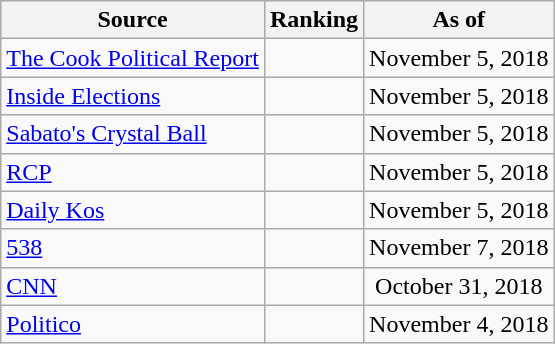<table class="wikitable" style="text-align:center">
<tr>
<th>Source</th>
<th>Ranking</th>
<th>As of</th>
</tr>
<tr>
<td align=left><a href='#'>The Cook Political Report</a></td>
<td></td>
<td>November 5, 2018</td>
</tr>
<tr>
<td align=left><a href='#'>Inside Elections</a></td>
<td></td>
<td>November 5, 2018</td>
</tr>
<tr>
<td align=left><a href='#'>Sabato's Crystal Ball</a></td>
<td></td>
<td>November 5, 2018</td>
</tr>
<tr>
<td align="left"><a href='#'>RCP</a></td>
<td></td>
<td>November 5, 2018</td>
</tr>
<tr>
<td align="left"><a href='#'>Daily Kos</a></td>
<td></td>
<td>November 5, 2018</td>
</tr>
<tr>
<td align="left"><a href='#'>538</a></td>
<td></td>
<td>November 7, 2018</td>
</tr>
<tr>
<td align="left"><a href='#'>CNN</a></td>
<td></td>
<td>October 31, 2018</td>
</tr>
<tr>
<td align="left"><a href='#'>Politico</a></td>
<td></td>
<td>November 4, 2018</td>
</tr>
</table>
